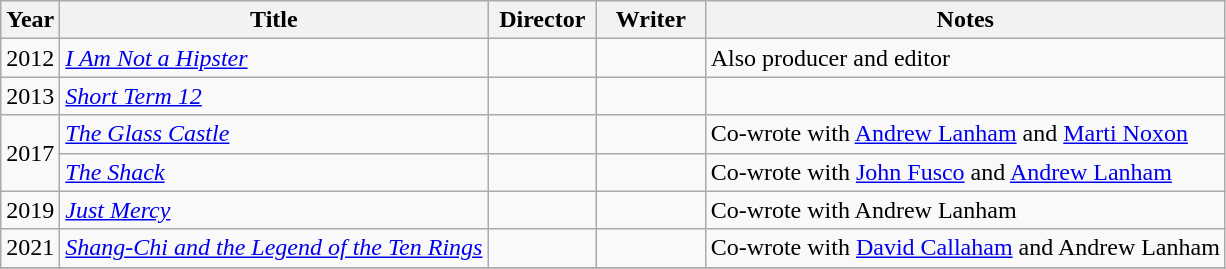<table class="wikitable" style="margin-right:0;">
<tr>
<th>Year</th>
<th>Title</th>
<th style="width:65px;">Director</th>
<th style="width:65px;">Writer</th>
<th>Notes</th>
</tr>
<tr>
<td>2012</td>
<td><em><a href='#'>I Am Not a Hipster</a></em></td>
<td></td>
<td></td>
<td>Also producer and editor</td>
</tr>
<tr>
<td>2013</td>
<td><em><a href='#'>Short Term 12</a></em></td>
<td></td>
<td></td>
<td></td>
</tr>
<tr>
<td rowspan="2">2017</td>
<td><em><a href='#'>The Glass Castle</a></em></td>
<td></td>
<td></td>
<td>Co-wrote with <a href='#'>Andrew Lanham</a> and <a href='#'>Marti Noxon</a></td>
</tr>
<tr>
<td><em><a href='#'>The Shack</a></em></td>
<td></td>
<td></td>
<td>Co-wrote with <a href='#'>John Fusco</a> and <a href='#'>Andrew Lanham</a></td>
</tr>
<tr>
<td>2019</td>
<td><em><a href='#'>Just Mercy</a></em></td>
<td></td>
<td></td>
<td>Co-wrote with Andrew Lanham</td>
</tr>
<tr>
<td>2021</td>
<td><em><a href='#'>Shang-Chi and the Legend of the Ten Rings</a></em></td>
<td></td>
<td></td>
<td>Co-wrote with <a href='#'>David Callaham</a> and Andrew Lanham</td>
</tr>
<tr>
</tr>
</table>
